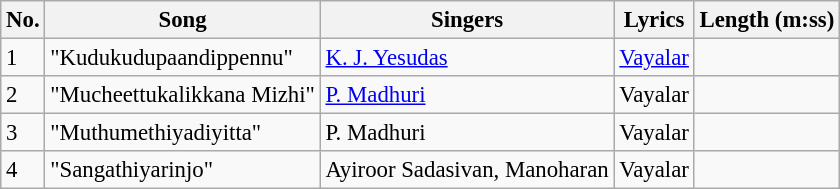<table class="wikitable" style="font-size:95%;">
<tr>
<th>No.</th>
<th>Song</th>
<th>Singers</th>
<th>Lyrics</th>
<th>Length (m:ss)</th>
</tr>
<tr>
<td>1</td>
<td>"Kudukudupaandippennu"</td>
<td><a href='#'>K. J. Yesudas</a></td>
<td><a href='#'>Vayalar</a></td>
<td></td>
</tr>
<tr>
<td>2</td>
<td>"Mucheettukalikkana Mizhi"</td>
<td><a href='#'>P. Madhuri</a></td>
<td>Vayalar</td>
<td></td>
</tr>
<tr>
<td>3</td>
<td>"Muthumethiyadiyitta"</td>
<td>P. Madhuri</td>
<td>Vayalar</td>
<td></td>
</tr>
<tr>
<td>4</td>
<td>"Sangathiyarinjo"</td>
<td>Ayiroor Sadasivan, Manoharan</td>
<td>Vayalar</td>
<td></td>
</tr>
</table>
